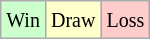<table class="wikitable">
<tr>
<td style="background-color: #CCFFCC;"><small>Win</small></td>
<td style="background-color: #FFFFCC;"><small>Draw</small></td>
<td style="background-color: #FFCCCC;"><small>Loss</small></td>
</tr>
</table>
